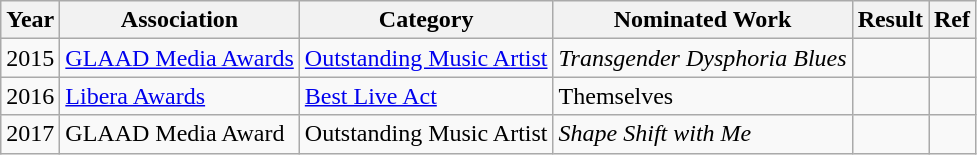<table class="wikitable">
<tr>
<th>Year</th>
<th>Association</th>
<th>Category</th>
<th>Nominated Work</th>
<th>Result</th>
<th>Ref</th>
</tr>
<tr>
<td>2015</td>
<td><a href='#'>GLAAD Media Awards</a></td>
<td><a href='#'>Outstanding Music Artist</a></td>
<td><em>Transgender Dysphoria Blues</em></td>
<td></td>
<td></td>
</tr>
<tr>
<td>2016</td>
<td><a href='#'>Libera Awards</a></td>
<td><a href='#'>Best Live Act</a></td>
<td>Themselves</td>
<td></td>
<td></td>
</tr>
<tr>
<td>2017</td>
<td>GLAAD Media Award</td>
<td>Outstanding Music Artist</td>
<td><em>Shape Shift with Me</em></td>
<td></td>
<td></td>
</tr>
</table>
